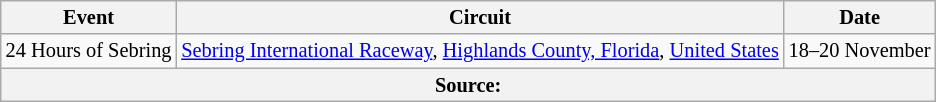<table class="wikitable" style="font-size: 85%;">
<tr>
<th>Event</th>
<th>Circuit</th>
<th>Date</th>
</tr>
<tr>
<td>24 Hours of Sebring</td>
<td> <a href='#'>Sebring International Raceway</a>, <a href='#'>Highlands County, Florida</a>, <a href='#'>United States</a></td>
<td>18–20 November</td>
</tr>
<tr>
<th colspan="3">Source:</th>
</tr>
</table>
